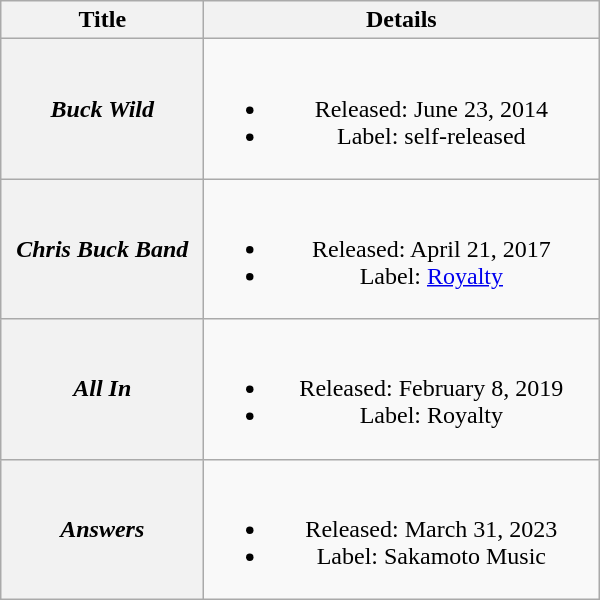<table class="wikitable plainrowheaders" style="text-align:center;">
<tr>
<th scope="col" style="width:8em;">Title</th>
<th scope="col" style="width:16em;">Details</th>
</tr>
<tr>
<th scope="row"><em>Buck Wild</em></th>
<td><br><ul><li>Released: June 23, 2014</li><li>Label: self-released</li></ul></td>
</tr>
<tr>
<th scope="row"><em>Chris Buck Band</em></th>
<td><br><ul><li>Released: April 21, 2017</li><li>Label: <a href='#'>Royalty</a></li></ul></td>
</tr>
<tr>
<th scope="row"><em>All In</em></th>
<td><br><ul><li>Released: February 8, 2019</li><li>Label: Royalty</li></ul></td>
</tr>
<tr>
<th scope="row"><em>Answers</em></th>
<td><br><ul><li>Released: March 31, 2023</li><li>Label: Sakamoto Music</li></ul></td>
</tr>
</table>
